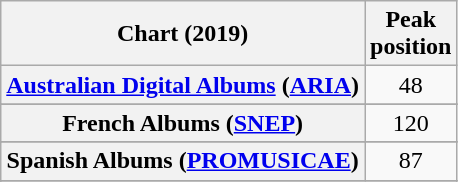<table class="wikitable sortable plainrowheaders" style="text-align:center">
<tr>
<th scope="col">Chart (2019)</th>
<th scope="col">Peak<br>position</th>
</tr>
<tr>
<th scope="row"><a href='#'>Australian Digital Albums</a> (<a href='#'>ARIA</a>)</th>
<td>48</td>
</tr>
<tr>
</tr>
<tr>
</tr>
<tr>
</tr>
<tr>
<th scope="row">French Albums (<a href='#'>SNEP</a>)</th>
<td>120</td>
</tr>
<tr>
</tr>
<tr>
</tr>
<tr>
<th scope="row">Spanish Albums (<a href='#'>PROMUSICAE</a>)</th>
<td>87</td>
</tr>
<tr>
</tr>
<tr>
</tr>
</table>
